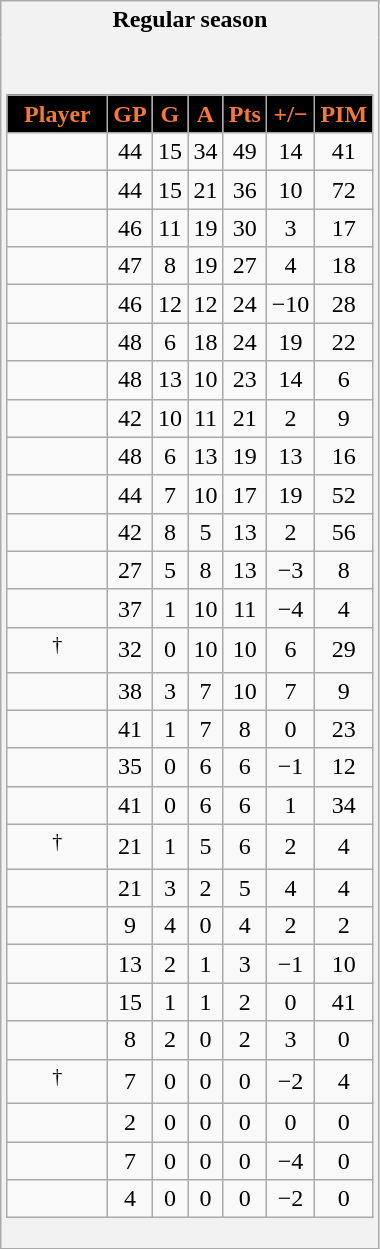<table class="wikitable">
<tr>
<th style="border: 0;">Regular season</th>
</tr>
<tr>
<td style="background: #f2f2f2; border: 0; text-align: center;"><br><table class="wikitable sortable" style="width:100%;">
<tr align=center>
<th style="background:black; color:#f47937; width:40%;">Player</th>
<th style="background:black; color:#f47937; width:10%;">GP</th>
<th style="background:black; color:#f47937; width:10%;">G</th>
<th style="background:black; color:#f47937; width:10%;">A</th>
<th style="background:black; color:#f47937; width:10%;">Pts</th>
<th style="background:black; color:#f47937; width:10%;">+/−</th>
<th style="background:black; color:#f47937; width:10%;">PIM</th>
</tr>
<tr align=center>
<td></td>
<td>44</td>
<td>15</td>
<td>34</td>
<td>49</td>
<td>14</td>
<td>41</td>
</tr>
<tr align=center>
<td></td>
<td>44</td>
<td>15</td>
<td>21</td>
<td>36</td>
<td>10</td>
<td>72</td>
</tr>
<tr align=center>
<td></td>
<td>46</td>
<td>11</td>
<td>19</td>
<td>30</td>
<td>3</td>
<td>17</td>
</tr>
<tr align=center>
<td></td>
<td>47</td>
<td>8</td>
<td>19</td>
<td>27</td>
<td>4</td>
<td>18</td>
</tr>
<tr align=center>
<td></td>
<td>46</td>
<td>12</td>
<td>12</td>
<td>24</td>
<td>−10</td>
<td>28</td>
</tr>
<tr align=center>
<td></td>
<td>48</td>
<td>6</td>
<td>18</td>
<td>24</td>
<td>19</td>
<td>22</td>
</tr>
<tr align=center>
<td></td>
<td>48</td>
<td>13</td>
<td>10</td>
<td>23</td>
<td>14</td>
<td>6</td>
</tr>
<tr align=center>
<td></td>
<td>42</td>
<td>10</td>
<td>11</td>
<td>21</td>
<td>2</td>
<td>9</td>
</tr>
<tr align=center>
<td></td>
<td>48</td>
<td>6</td>
<td>13</td>
<td>19</td>
<td>13</td>
<td>16</td>
</tr>
<tr align=center>
<td></td>
<td>44</td>
<td>7</td>
<td>10</td>
<td>17</td>
<td>19</td>
<td>52</td>
</tr>
<tr align=center>
<td></td>
<td>42</td>
<td>8</td>
<td>5</td>
<td>13</td>
<td>2</td>
<td>56</td>
</tr>
<tr align=center>
<td></td>
<td>27</td>
<td>5</td>
<td>8</td>
<td>13</td>
<td>−3</td>
<td>8</td>
</tr>
<tr align=center>
<td></td>
<td>37</td>
<td>1</td>
<td>10</td>
<td>11</td>
<td>−4</td>
<td>4</td>
</tr>
<tr align=center>
<td><sup>†</sup></td>
<td>32</td>
<td>0</td>
<td>10</td>
<td>10</td>
<td>6</td>
<td>29</td>
</tr>
<tr align=center>
<td></td>
<td>38</td>
<td>3</td>
<td>7</td>
<td>10</td>
<td>7</td>
<td>9</td>
</tr>
<tr align=center>
<td></td>
<td>41</td>
<td>1</td>
<td>7</td>
<td>8</td>
<td>0</td>
<td>23</td>
</tr>
<tr align=center>
<td></td>
<td>35</td>
<td>0</td>
<td>6</td>
<td>6</td>
<td>−1</td>
<td>12</td>
</tr>
<tr align=center>
<td></td>
<td>41</td>
<td>0</td>
<td>6</td>
<td>6</td>
<td>1</td>
<td>34</td>
</tr>
<tr align=center>
<td><sup>†</sup></td>
<td>21</td>
<td>1</td>
<td>5</td>
<td>6</td>
<td>2</td>
<td>4</td>
</tr>
<tr align=center>
<td></td>
<td>21</td>
<td>3</td>
<td>2</td>
<td>5</td>
<td>4</td>
<td>4</td>
</tr>
<tr align=center>
<td></td>
<td>9</td>
<td>4</td>
<td>0</td>
<td>4</td>
<td>2</td>
<td>2</td>
</tr>
<tr align=center>
<td></td>
<td>13</td>
<td>2</td>
<td>1</td>
<td>3</td>
<td>−1</td>
<td>10</td>
</tr>
<tr align=center>
<td></td>
<td>15</td>
<td>1</td>
<td>1</td>
<td>2</td>
<td>0</td>
<td>41</td>
</tr>
<tr align=center>
<td></td>
<td>8</td>
<td>2</td>
<td>0</td>
<td>2</td>
<td>3</td>
<td>0</td>
</tr>
<tr align=center>
<td><sup>†</sup></td>
<td>7</td>
<td>0</td>
<td>0</td>
<td>0</td>
<td>−2</td>
<td>4</td>
</tr>
<tr align=center>
<td></td>
<td>2</td>
<td>0</td>
<td>0</td>
<td>0</td>
<td>0</td>
<td>0</td>
</tr>
<tr align=center>
<td></td>
<td>7</td>
<td>0</td>
<td>0</td>
<td>0</td>
<td>−4</td>
<td>0</td>
</tr>
<tr align=center>
<td></td>
<td>4</td>
<td>0</td>
<td>0</td>
<td>0</td>
<td>−2</td>
<td>0</td>
</tr>
</table>
</td>
</tr>
</table>
